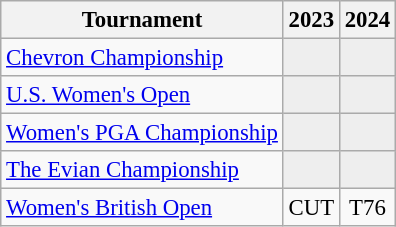<table class="wikitable" style="font-size:95%;text-align:center;">
<tr>
<th>Tournament</th>
<th>2023</th>
<th>2024</th>
</tr>
<tr>
<td align=left><a href='#'>Chevron Championship</a></td>
<td style="background:#eeeeee;"></td>
<td style="background:#eeeeee;"></td>
</tr>
<tr>
<td align=left><a href='#'>U.S. Women's Open</a></td>
<td style="background:#eeeeee;"></td>
<td style="background:#eeeeee;"></td>
</tr>
<tr>
<td align=left><a href='#'>Women's PGA Championship</a></td>
<td style="background:#eeeeee;"></td>
<td style="background:#eeeeee;"></td>
</tr>
<tr>
<td align=left><a href='#'>The Evian Championship</a></td>
<td style="background:#eeeeee;"></td>
<td style="background:#eeeeee;"></td>
</tr>
<tr>
<td align=left><a href='#'>Women's British Open</a></td>
<td>CUT</td>
<td>T76</td>
</tr>
</table>
